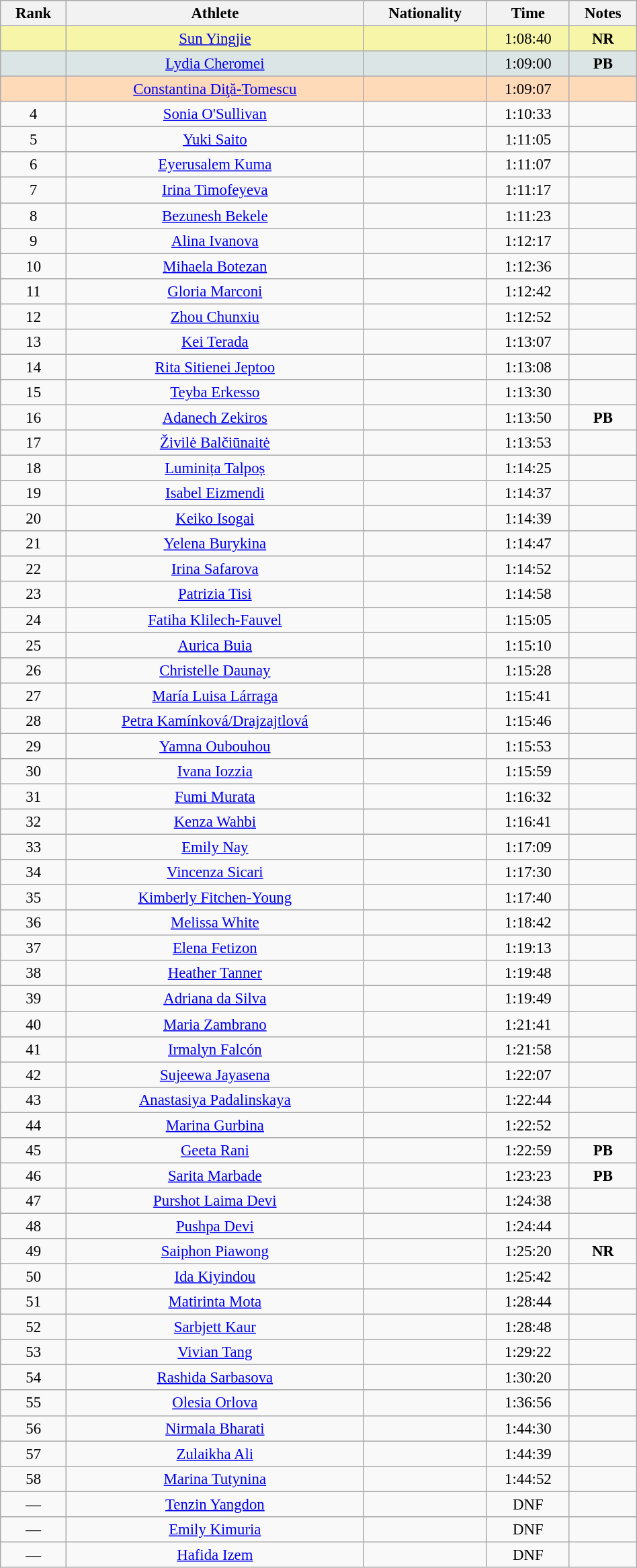<table class="wikitable sortable" style=" text-align:center; font-size:95%;" width="50%">
<tr>
<th>Rank</th>
<th>Athlete</th>
<th>Nationality</th>
<th>Time</th>
<th>Notes</th>
</tr>
<tr bgcolor="#F7F6A8">
<td align=center></td>
<td><a href='#'>Sun Yingjie</a></td>
<td></td>
<td>1:08:40</td>
<td><strong>NR</strong></td>
</tr>
<tr bgcolor="#DCE5E5">
<td align=center></td>
<td><a href='#'>Lydia Cheromei</a></td>
<td></td>
<td>1:09:00</td>
<td><strong>PB</strong></td>
</tr>
<tr bgcolor="#FFDAB9">
<td align=center></td>
<td><a href='#'>Constantina Diţă-Tomescu</a></td>
<td></td>
<td>1:09:07</td>
<td></td>
</tr>
<tr>
<td align=center>4</td>
<td><a href='#'>Sonia O'Sullivan</a></td>
<td></td>
<td>1:10:33</td>
<td></td>
</tr>
<tr>
<td align=center>5</td>
<td><a href='#'>Yuki Saito</a></td>
<td></td>
<td>1:11:05</td>
<td></td>
</tr>
<tr>
<td align=center>6</td>
<td><a href='#'>Eyerusalem Kuma</a></td>
<td></td>
<td>1:11:07</td>
<td></td>
</tr>
<tr>
<td align=center>7</td>
<td><a href='#'>Irina Timofeyeva</a></td>
<td></td>
<td>1:11:17</td>
<td></td>
</tr>
<tr>
<td align=center>8</td>
<td><a href='#'>Bezunesh Bekele</a></td>
<td></td>
<td>1:11:23</td>
<td></td>
</tr>
<tr>
<td align=center>9</td>
<td><a href='#'>Alina Ivanova</a></td>
<td></td>
<td>1:12:17</td>
<td></td>
</tr>
<tr>
<td align=center>10</td>
<td><a href='#'>Mihaela Botezan</a></td>
<td></td>
<td>1:12:36</td>
<td></td>
</tr>
<tr>
<td align=center>11</td>
<td><a href='#'>Gloria Marconi</a></td>
<td></td>
<td>1:12:42</td>
<td></td>
</tr>
<tr>
<td align=center>12</td>
<td><a href='#'>Zhou Chunxiu</a></td>
<td></td>
<td>1:12:52</td>
<td></td>
</tr>
<tr>
<td align=center>13</td>
<td><a href='#'>Kei Terada</a></td>
<td></td>
<td>1:13:07</td>
<td></td>
</tr>
<tr>
<td align=center>14</td>
<td><a href='#'>Rita Sitienei Jeptoo</a></td>
<td></td>
<td>1:13:08</td>
<td></td>
</tr>
<tr>
<td align=center>15</td>
<td><a href='#'>Teyba Erkesso</a></td>
<td></td>
<td>1:13:30</td>
<td></td>
</tr>
<tr>
<td align=center>16</td>
<td><a href='#'>Adanech Zekiros</a></td>
<td></td>
<td>1:13:50</td>
<td><strong>PB</strong></td>
</tr>
<tr>
<td align=center>17</td>
<td><a href='#'>Živilė Balčiūnaitė</a></td>
<td></td>
<td>1:13:53</td>
<td></td>
</tr>
<tr>
<td align=center>18</td>
<td><a href='#'>Luminița Talpoș</a></td>
<td></td>
<td>1:14:25</td>
<td></td>
</tr>
<tr>
<td align=center>19</td>
<td><a href='#'>Isabel Eizmendi</a></td>
<td></td>
<td>1:14:37</td>
<td></td>
</tr>
<tr>
<td align=center>20</td>
<td><a href='#'>Keiko Isogai</a></td>
<td></td>
<td>1:14:39</td>
<td></td>
</tr>
<tr>
<td align=center>21</td>
<td><a href='#'>Yelena Burykina</a></td>
<td></td>
<td>1:14:47</td>
<td></td>
</tr>
<tr>
<td align=center>22</td>
<td><a href='#'>Irina Safarova</a></td>
<td></td>
<td>1:14:52</td>
<td></td>
</tr>
<tr>
<td align=center>23</td>
<td><a href='#'>Patrizia Tisi</a></td>
<td></td>
<td>1:14:58</td>
<td></td>
</tr>
<tr>
<td align=center>24</td>
<td><a href='#'>Fatiha Klilech-Fauvel</a></td>
<td></td>
<td>1:15:05</td>
<td></td>
</tr>
<tr>
<td align=center>25</td>
<td><a href='#'>Aurica Buia</a></td>
<td></td>
<td>1:15:10</td>
<td></td>
</tr>
<tr>
<td align=center>26</td>
<td><a href='#'>Christelle Daunay</a></td>
<td></td>
<td>1:15:28</td>
<td></td>
</tr>
<tr>
<td align=center>27</td>
<td><a href='#'>María Luisa Lárraga</a></td>
<td></td>
<td>1:15:41</td>
<td></td>
</tr>
<tr>
<td align=center>28</td>
<td><a href='#'>Petra Kamínková/Drajzajtlová</a></td>
<td></td>
<td>1:15:46</td>
<td></td>
</tr>
<tr>
<td align=center>29</td>
<td><a href='#'>Yamna Oubouhou</a></td>
<td></td>
<td>1:15:53</td>
<td></td>
</tr>
<tr>
<td align=center>30</td>
<td><a href='#'>Ivana Iozzia</a></td>
<td></td>
<td>1:15:59</td>
<td></td>
</tr>
<tr>
<td align=center>31</td>
<td><a href='#'>Fumi Murata</a></td>
<td></td>
<td>1:16:32</td>
<td></td>
</tr>
<tr>
<td align=center>32</td>
<td><a href='#'>Kenza Wahbi</a></td>
<td></td>
<td>1:16:41</td>
<td></td>
</tr>
<tr>
<td align=center>33</td>
<td><a href='#'>Emily Nay</a></td>
<td></td>
<td>1:17:09</td>
<td></td>
</tr>
<tr>
<td align=center>34</td>
<td><a href='#'>Vincenza Sicari</a></td>
<td></td>
<td>1:17:30</td>
<td></td>
</tr>
<tr>
<td align=center>35</td>
<td><a href='#'>Kimberly Fitchen-Young</a></td>
<td></td>
<td>1:17:40</td>
<td></td>
</tr>
<tr>
<td align=center>36</td>
<td><a href='#'>Melissa White</a></td>
<td></td>
<td>1:18:42</td>
<td></td>
</tr>
<tr>
<td align=center>37</td>
<td><a href='#'>Elena Fetizon</a></td>
<td></td>
<td>1:19:13</td>
<td></td>
</tr>
<tr>
<td align=center>38</td>
<td><a href='#'>Heather Tanner</a></td>
<td></td>
<td>1:19:48</td>
<td></td>
</tr>
<tr>
<td align=center>39</td>
<td><a href='#'>Adriana da Silva</a></td>
<td></td>
<td>1:19:49</td>
<td></td>
</tr>
<tr>
<td align=center>40</td>
<td><a href='#'>Maria Zambrano</a></td>
<td></td>
<td>1:21:41</td>
<td></td>
</tr>
<tr>
<td align=center>41</td>
<td><a href='#'>Irmalyn Falcón</a></td>
<td></td>
<td>1:21:58</td>
<td></td>
</tr>
<tr>
<td align=center>42</td>
<td><a href='#'>Sujeewa Jayasena</a></td>
<td></td>
<td>1:22:07</td>
<td></td>
</tr>
<tr>
<td align=center>43</td>
<td><a href='#'>Anastasiya Padalinskaya</a></td>
<td></td>
<td>1:22:44</td>
<td></td>
</tr>
<tr>
<td align=center>44</td>
<td><a href='#'>Marina Gurbina</a></td>
<td></td>
<td>1:22:52</td>
<td></td>
</tr>
<tr>
<td align=center>45</td>
<td><a href='#'>Geeta Rani</a></td>
<td></td>
<td>1:22:59</td>
<td><strong>PB</strong></td>
</tr>
<tr>
<td align=center>46</td>
<td><a href='#'>Sarita Marbade</a></td>
<td></td>
<td>1:23:23</td>
<td><strong>PB</strong></td>
</tr>
<tr>
<td align=center>47</td>
<td><a href='#'>Purshot Laima Devi</a></td>
<td></td>
<td>1:24:38</td>
<td></td>
</tr>
<tr>
<td align=center>48</td>
<td><a href='#'>Pushpa Devi</a></td>
<td></td>
<td>1:24:44</td>
<td></td>
</tr>
<tr>
<td align=center>49</td>
<td><a href='#'>Saiphon Piawong</a></td>
<td></td>
<td>1:25:20</td>
<td><strong>NR</strong></td>
</tr>
<tr>
<td align=center>50</td>
<td><a href='#'>Ida Kiyindou</a></td>
<td></td>
<td>1:25:42</td>
<td></td>
</tr>
<tr>
<td align=center>51</td>
<td><a href='#'>Matirinta Mota</a></td>
<td></td>
<td>1:28:44</td>
<td></td>
</tr>
<tr>
<td align=center>52</td>
<td><a href='#'>Sarbjett Kaur</a></td>
<td></td>
<td>1:28:48</td>
<td></td>
</tr>
<tr>
<td align=center>53</td>
<td><a href='#'>Vivian Tang</a></td>
<td></td>
<td>1:29:22</td>
<td></td>
</tr>
<tr>
<td align=center>54</td>
<td><a href='#'>Rashida Sarbasova</a></td>
<td></td>
<td>1:30:20</td>
<td></td>
</tr>
<tr>
<td align=center>55</td>
<td><a href='#'>Olesia Orlova</a></td>
<td></td>
<td>1:36:56</td>
<td></td>
</tr>
<tr>
<td align=center>56</td>
<td><a href='#'>Nirmala Bharati</a></td>
<td></td>
<td>1:44:30</td>
<td></td>
</tr>
<tr>
<td align=center>57</td>
<td><a href='#'>Zulaikha Ali</a></td>
<td></td>
<td>1:44:39</td>
<td></td>
</tr>
<tr>
<td align=center>58</td>
<td><a href='#'>Marina Tutynina</a></td>
<td></td>
<td>1:44:52</td>
<td></td>
</tr>
<tr>
<td align=center>—</td>
<td><a href='#'>Tenzin Yangdon</a></td>
<td></td>
<td>DNF</td>
<td></td>
</tr>
<tr>
<td align=center>—</td>
<td><a href='#'>Emily Kimuria</a></td>
<td></td>
<td>DNF</td>
<td></td>
</tr>
<tr>
<td align=center>—</td>
<td><a href='#'>Hafida Izem</a></td>
<td></td>
<td>DNF</td>
<td></td>
</tr>
</table>
